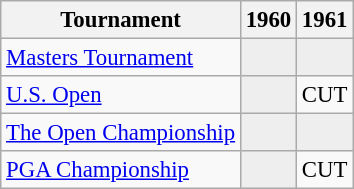<table class="wikitable" style="font-size:95%;text-align:center;">
<tr>
<th>Tournament</th>
<th>1960</th>
<th>1961</th>
</tr>
<tr>
<td align=left><a href='#'>Masters Tournament</a></td>
<td style="background:#eeeeee;"></td>
<td style="background:#eeeeee;"></td>
</tr>
<tr>
<td align=left><a href='#'>U.S. Open</a></td>
<td style="background:#eeeeee;"></td>
<td>CUT</td>
</tr>
<tr>
<td align=left><a href='#'>The Open Championship</a></td>
<td style="background:#eeeeee;"></td>
<td style="background:#eeeeee;"></td>
</tr>
<tr>
<td align=left><a href='#'>PGA Championship</a></td>
<td style="background:#eeeeee;"></td>
<td>CUT</td>
</tr>
</table>
